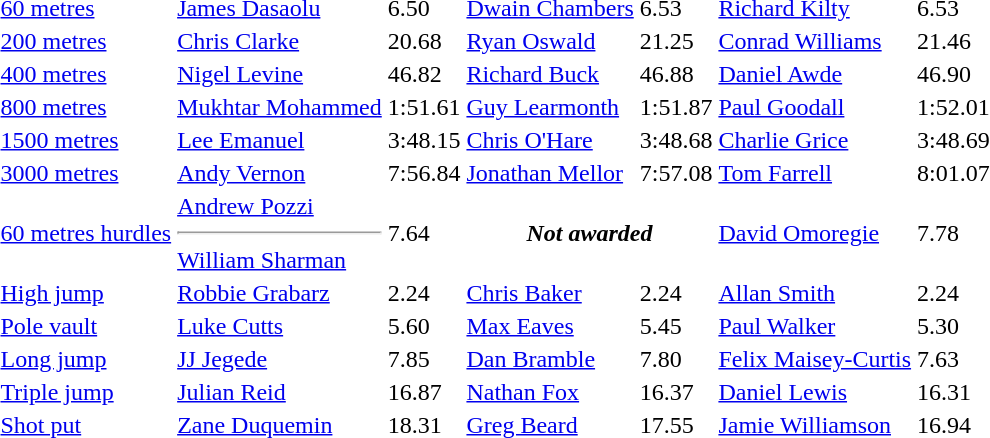<table>
<tr>
<td><a href='#'>60 metres</a></td>
<td><a href='#'>James Dasaolu</a></td>
<td>6.50</td>
<td><a href='#'>Dwain Chambers</a></td>
<td>6.53</td>
<td><a href='#'>Richard Kilty</a></td>
<td>6.53</td>
</tr>
<tr>
<td><a href='#'>200 metres</a></td>
<td><a href='#'>Chris Clarke</a></td>
<td>20.68</td>
<td><a href='#'>Ryan Oswald</a></td>
<td>21.25</td>
<td><a href='#'>Conrad Williams</a></td>
<td>21.46</td>
</tr>
<tr>
<td><a href='#'>400 metres</a></td>
<td><a href='#'>Nigel Levine</a></td>
<td>46.82</td>
<td><a href='#'>Richard Buck</a></td>
<td>46.88</td>
<td><a href='#'>Daniel Awde</a></td>
<td>46.90</td>
</tr>
<tr>
<td><a href='#'>800 metres</a></td>
<td><a href='#'>Mukhtar Mohammed</a></td>
<td>1:51.61</td>
<td><a href='#'>Guy Learmonth</a></td>
<td>1:51.87</td>
<td><a href='#'>Paul Goodall</a></td>
<td>1:52.01</td>
</tr>
<tr>
<td><a href='#'>1500 metres</a></td>
<td><a href='#'>Lee Emanuel</a></td>
<td>3:48.15</td>
<td><a href='#'>Chris O'Hare</a></td>
<td>3:48.68</td>
<td><a href='#'>Charlie Grice</a></td>
<td>3:48.69</td>
</tr>
<tr>
<td><a href='#'>3000 metres</a></td>
<td><a href='#'>Andy Vernon</a></td>
<td>7:56.84</td>
<td><a href='#'>Jonathan Mellor</a></td>
<td>7:57.08</td>
<td><a href='#'>Tom Farrell</a></td>
<td>8:01.07</td>
</tr>
<tr>
<td><a href='#'>60 metres hurdles</a></td>
<td><a href='#'>Andrew Pozzi</a><hr><a href='#'>William Sharman</a></td>
<td>7.64</td>
<th colspan=2><em>Not awarded</em></th>
<td><a href='#'>David Omoregie</a></td>
<td>7.78</td>
</tr>
<tr>
<td><a href='#'>High jump</a></td>
<td><a href='#'>Robbie Grabarz</a></td>
<td>2.24</td>
<td><a href='#'>Chris Baker</a></td>
<td>2.24</td>
<td><a href='#'>Allan Smith</a></td>
<td>2.24</td>
</tr>
<tr>
<td><a href='#'>Pole vault</a></td>
<td><a href='#'>Luke Cutts</a></td>
<td>5.60</td>
<td><a href='#'>Max Eaves</a></td>
<td>5.45</td>
<td><a href='#'>Paul Walker</a></td>
<td>5.30</td>
</tr>
<tr>
<td><a href='#'>Long jump</a></td>
<td><a href='#'>JJ Jegede</a></td>
<td>7.85</td>
<td><a href='#'>Dan Bramble</a></td>
<td>7.80</td>
<td><a href='#'>Felix Maisey-Curtis</a></td>
<td>7.63</td>
</tr>
<tr>
<td><a href='#'>Triple jump</a></td>
<td><a href='#'>Julian Reid</a></td>
<td>16.87</td>
<td><a href='#'>Nathan Fox</a></td>
<td>16.37</td>
<td><a href='#'>Daniel Lewis</a></td>
<td>16.31</td>
</tr>
<tr>
<td><a href='#'>Shot put</a></td>
<td><a href='#'>Zane Duquemin</a></td>
<td>18.31</td>
<td><a href='#'>Greg Beard</a></td>
<td>17.55</td>
<td><a href='#'>Jamie Williamson</a></td>
<td>16.94</td>
</tr>
</table>
